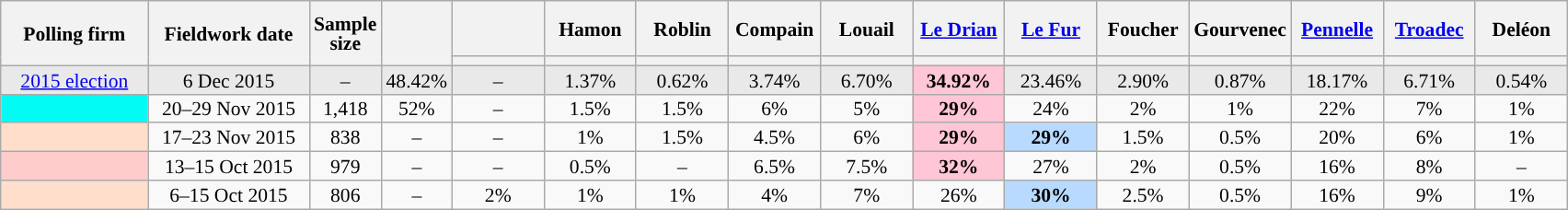<table class="wikitable sortable" style="text-align:center;font-size:90%;line-height:14px;">
<tr style="height:40px;">
<th style="width:100px;" rowspan="2">Polling firm</th>
<th style="width:110px;" rowspan="2">Fieldwork date</th>
<th style="width:35px;" rowspan="2">Sample<br>size</th>
<th style="width:30px;" rowspan="2"></th>
<th class="unsortable" style="width:60px;"></th>
<th class="unsortable" style="width:60px;">Hamon<br></th>
<th class="unsortable" style="width:60px;">Roblin<br></th>
<th class="unsortable" style="width:60px;">Compain<br></th>
<th class="unsortable" style="width:60px;">Louail<br></th>
<th class="unsortable" style="width:60px;"><a href='#'>Le Drian</a><br></th>
<th class="unsortable" style="width:60px;"><a href='#'>Le Fur</a><br></th>
<th class="unsortable" style="width:60px;">Foucher<br></th>
<th class="unsortable" style="width:60px;">Gourvenec<br></th>
<th class="unsortable" style="width:60px;"><a href='#'>Pennelle</a><br></th>
<th class="unsortable" style="width:60px;"><a href='#'>Troadec</a><br></th>
<th class="unsortable" style="width:60px;">Deléon<br></th>
</tr>
<tr>
<th style="background:"></th>
<th style="background:"></th>
<th style="background:"></th>
<th style="background:"></th>
<th style="background:"></th>
<th style="background:"></th>
<th style="background:"></th>
<th style="background:"></th>
<th style="background:"></th>
<th style="background:"></th>
<th style="background:"></th>
<th style="background:"></th>
</tr>
<tr style="background:#E9E9E9;">
<td><a href='#'>2015 election</a></td>
<td data-sort-value="2015-12-06">6 Dec 2015</td>
<td>–</td>
<td>48.42%</td>
<td>–</td>
<td>1.37%</td>
<td>0.62%</td>
<td>3.74%</td>
<td>6.70%</td>
<td style="background:#FFC6D5;"><strong>34.92%</strong></td>
<td>23.46%</td>
<td>2.90%</td>
<td>0.87%</td>
<td>18.17%</td>
<td>6.71%</td>
<td>0.54%</td>
</tr>
<tr>
<td style="background:#04FBF4;"></td>
<td data-sort-value="2015-11-29">20–29 Nov 2015</td>
<td>1,418</td>
<td>52%</td>
<td>–</td>
<td>1.5%</td>
<td>1.5%</td>
<td>6%</td>
<td>5%</td>
<td style="background:#FFC6D5;"><strong>29%</strong></td>
<td>24%</td>
<td>2%</td>
<td>1%</td>
<td>22%</td>
<td>7%</td>
<td>1%</td>
</tr>
<tr>
<td style="background:#FFDFCC;"></td>
<td data-sort-value="2015-11-23">17–23 Nov 2015</td>
<td>838</td>
<td>–</td>
<td>–</td>
<td>1%</td>
<td>1.5%</td>
<td>4.5%</td>
<td>6%</td>
<td style="background:#FFC6D5;"><strong>29%</strong></td>
<td style="background:#B9DAFF;"><strong>29%</strong></td>
<td>1.5%</td>
<td>0.5%</td>
<td>20%</td>
<td>6%</td>
<td>1%</td>
</tr>
<tr>
<td style="background:#FFCCCC;"></td>
<td data-sort-value="2015-10-15">13–15 Oct 2015</td>
<td>979</td>
<td>–</td>
<td>–</td>
<td>0.5%</td>
<td>–</td>
<td>6.5%</td>
<td>7.5%</td>
<td style="background:#FFC6D5;"><strong>32%</strong></td>
<td>27%</td>
<td>2%</td>
<td>0.5%</td>
<td>16%</td>
<td>8%</td>
<td>–</td>
</tr>
<tr>
<td style="background:#FFDFCC;"></td>
<td data-sort-value="2015-10-15">6–15 Oct 2015</td>
<td>806</td>
<td>–</td>
<td>2%</td>
<td>1%</td>
<td>1%</td>
<td>4%</td>
<td>7%</td>
<td>26%</td>
<td style="background:#B9DAFF;"><strong>30%</strong></td>
<td>2.5%</td>
<td>0.5%</td>
<td>16%</td>
<td>9%</td>
<td>1%</td>
</tr>
</table>
